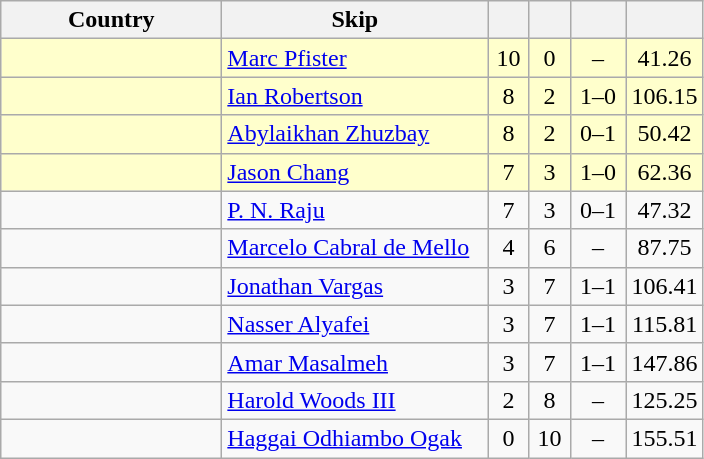<table class=wikitable style="text-align:center;">
<tr>
<th width=140>Country</th>
<th width=170>Skip</th>
<th width=20></th>
<th width=20></th>
<th width=30></th>
<th width=20></th>
</tr>
<tr bgcolor=#ffffcc>
<td style="text-align:left;"></td>
<td style="text-align:left;"><a href='#'>Marc Pfister</a></td>
<td>10</td>
<td>0</td>
<td>–</td>
<td>41.26</td>
</tr>
<tr bgcolor=#ffffcc>
<td style="text-align:left;"></td>
<td style="text-align:left;"><a href='#'>Ian Robertson</a></td>
<td>8</td>
<td>2</td>
<td>1–0</td>
<td>106.15</td>
</tr>
<tr bgcolor=#ffffcc>
<td style="text-align:left;"></td>
<td style="text-align:left;"><a href='#'>Abylaikhan Zhuzbay</a></td>
<td>8</td>
<td>2</td>
<td>0–1</td>
<td>50.42</td>
</tr>
<tr bgcolor=#ffffcc>
<td style="text-align:left;"></td>
<td style="text-align:left;"><a href='#'>Jason Chang</a></td>
<td>7</td>
<td>3</td>
<td>1–0</td>
<td>62.36</td>
</tr>
<tr>
<td style="text-align:left;"></td>
<td style="text-align:left;"><a href='#'>P. N. Raju</a></td>
<td>7</td>
<td>3</td>
<td>0–1</td>
<td>47.32</td>
</tr>
<tr>
<td style="text-align:left;"></td>
<td style="text-align:left;"><a href='#'>Marcelo Cabral de Mello</a></td>
<td>4</td>
<td>6</td>
<td>–</td>
<td>87.75</td>
</tr>
<tr>
<td style="text-align:left;"></td>
<td style="text-align:left;"><a href='#'>Jonathan Vargas</a></td>
<td>3</td>
<td>7</td>
<td>1–1</td>
<td>106.41</td>
</tr>
<tr>
<td style="text-align:left;"></td>
<td style="text-align:left;"><a href='#'>Nasser Alyafei</a></td>
<td>3</td>
<td>7</td>
<td>1–1</td>
<td>115.81</td>
</tr>
<tr>
<td style="text-align:left;"></td>
<td style="text-align:left;"><a href='#'>Amar Masalmeh</a></td>
<td>3</td>
<td>7</td>
<td>1–1</td>
<td>147.86</td>
</tr>
<tr>
<td style="text-align:left;"></td>
<td style="text-align:left;"><a href='#'>Harold Woods III</a></td>
<td>2</td>
<td>8</td>
<td>–</td>
<td>125.25</td>
</tr>
<tr>
<td style="text-align:left;"></td>
<td style="text-align:left;"><a href='#'>Haggai Odhiambo Ogak</a></td>
<td>0</td>
<td>10</td>
<td>–</td>
<td>155.51</td>
</tr>
</table>
